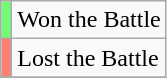<table class="wikitable sortable">
<tr>
<td style="background:#73FB76;"></td>
<td>Won the Battle</td>
</tr>
<tr>
<td style="background:salmon"></td>
<td>Lost the Battle</td>
</tr>
<tr>
</tr>
</table>
